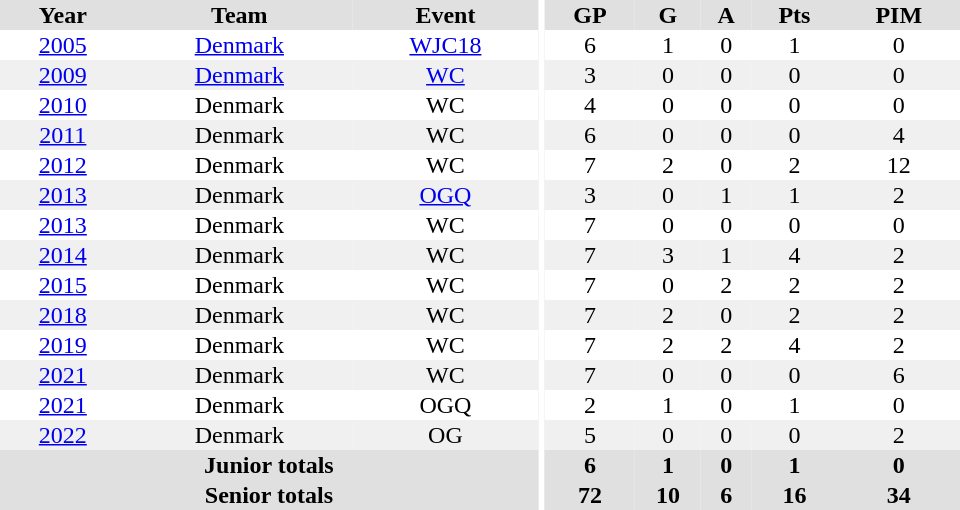<table border="0" cellpadding="1" cellspacing="0" ID="Table3" style="text-align:center; width:40em">
<tr ALIGN="center" bgcolor="#e0e0e0">
<th>Year</th>
<th>Team</th>
<th>Event</th>
<th rowspan="99" bgcolor="#ffffff"></th>
<th>GP</th>
<th>G</th>
<th>A</th>
<th>Pts</th>
<th>PIM</th>
</tr>
<tr>
<td><a href='#'>2005</a></td>
<td><a href='#'>Denmark</a></td>
<td><a href='#'>WJC18</a></td>
<td>6</td>
<td>1</td>
<td>0</td>
<td>1</td>
<td>0</td>
</tr>
<tr bgcolor="#f0f0f0">
<td><a href='#'>2009</a></td>
<td><a href='#'>Denmark</a></td>
<td><a href='#'>WC</a></td>
<td>3</td>
<td>0</td>
<td>0</td>
<td>0</td>
<td>0</td>
</tr>
<tr>
<td><a href='#'>2010</a></td>
<td>Denmark</td>
<td>WC</td>
<td>4</td>
<td>0</td>
<td>0</td>
<td>0</td>
<td>0</td>
</tr>
<tr bgcolor="#f0f0f0">
<td><a href='#'>2011</a></td>
<td>Denmark</td>
<td>WC</td>
<td>6</td>
<td>0</td>
<td>0</td>
<td>0</td>
<td>4</td>
</tr>
<tr>
<td><a href='#'>2012</a></td>
<td>Denmark</td>
<td>WC</td>
<td>7</td>
<td>2</td>
<td>0</td>
<td>2</td>
<td>12</td>
</tr>
<tr bgcolor="#f0f0f0">
<td><a href='#'>2013</a></td>
<td>Denmark</td>
<td><a href='#'>OGQ</a></td>
<td>3</td>
<td>0</td>
<td>1</td>
<td>1</td>
<td>2</td>
</tr>
<tr>
<td><a href='#'>2013</a></td>
<td>Denmark</td>
<td>WC</td>
<td>7</td>
<td>0</td>
<td>0</td>
<td>0</td>
<td>0</td>
</tr>
<tr bgcolor="#f0f0f0">
<td><a href='#'>2014</a></td>
<td>Denmark</td>
<td>WC</td>
<td>7</td>
<td>3</td>
<td>1</td>
<td>4</td>
<td>2</td>
</tr>
<tr>
<td><a href='#'>2015</a></td>
<td>Denmark</td>
<td>WC</td>
<td>7</td>
<td>0</td>
<td>2</td>
<td>2</td>
<td>2</td>
</tr>
<tr bgcolor="#f0f0f0">
<td><a href='#'>2018</a></td>
<td>Denmark</td>
<td>WC</td>
<td>7</td>
<td>2</td>
<td>0</td>
<td>2</td>
<td>2</td>
</tr>
<tr>
<td><a href='#'>2019</a></td>
<td>Denmark</td>
<td>WC</td>
<td>7</td>
<td>2</td>
<td>2</td>
<td>4</td>
<td>2</td>
</tr>
<tr bgcolor="#f0f0f0">
<td><a href='#'>2021</a></td>
<td>Denmark</td>
<td>WC</td>
<td>7</td>
<td>0</td>
<td>0</td>
<td>0</td>
<td>6</td>
</tr>
<tr>
<td><a href='#'>2021</a></td>
<td>Denmark</td>
<td>OGQ</td>
<td>2</td>
<td>1</td>
<td>0</td>
<td>1</td>
<td>0</td>
</tr>
<tr bgcolor="#f0f0f0">
<td><a href='#'>2022</a></td>
<td>Denmark</td>
<td>OG</td>
<td>5</td>
<td>0</td>
<td>0</td>
<td>0</td>
<td>2</td>
</tr>
<tr bgcolor="#e0e0e0">
<th colspan="3">Junior totals</th>
<th>6</th>
<th>1</th>
<th>0</th>
<th>1</th>
<th>0</th>
</tr>
<tr bgcolor="#e0e0e0">
<th colspan="3">Senior totals</th>
<th>72</th>
<th>10</th>
<th>6</th>
<th>16</th>
<th>34</th>
</tr>
</table>
